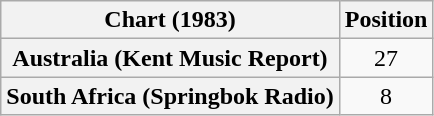<table class="wikitable sortable plainrowheaders" style="text-align:center">
<tr>
<th scope="col">Chart (1983)</th>
<th scope="col">Position</th>
</tr>
<tr>
<th scope="row">Australia (Kent Music Report)</th>
<td>27</td>
</tr>
<tr>
<th scope="row">South Africa (Springbok Radio)</th>
<td>8</td>
</tr>
</table>
